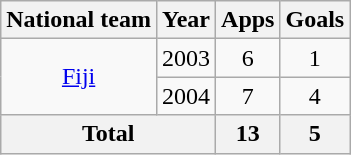<table class="wikitable" style="text-align:center">
<tr>
<th>National team</th>
<th>Year</th>
<th>Apps</th>
<th>Goals</th>
</tr>
<tr>
<td rowspan="2"><a href='#'>Fiji</a></td>
<td>2003</td>
<td>6</td>
<td>1</td>
</tr>
<tr>
<td>2004</td>
<td>7</td>
<td>4</td>
</tr>
<tr>
<th colspan=2>Total</th>
<th>13</th>
<th>5</th>
</tr>
</table>
